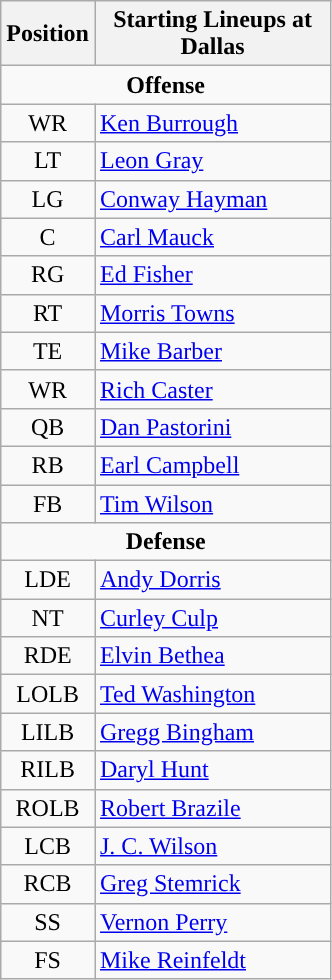<table class="wikitable">
<tr>
<th>Position</th>
<th width="150px" ">Starting Lineups at Dallas</th>
</tr>
<tr>
<td colspan="2" style="text-align:center;"><strong>Offense</strong></td>
</tr>
<tr>
<td style="text-align:center;">WR</td>
<td><a href='#'>Ken Burrough</a></td>
</tr>
<tr>
<td style="text-align:center;">LT</td>
<td><a href='#'>Leon Gray</a></td>
</tr>
<tr>
<td style="text-align:center;">LG</td>
<td><a href='#'>Conway Hayman</a></td>
</tr>
<tr>
<td style="text-align:center;">C</td>
<td><a href='#'>Carl Mauck</a></td>
</tr>
<tr>
<td style="text-align:center;">RG</td>
<td><a href='#'>Ed Fisher</a></td>
</tr>
<tr>
<td style="text-align:center;">RT</td>
<td><a href='#'>Morris Towns</a></td>
</tr>
<tr>
<td style="text-align:center;">TE</td>
<td><a href='#'>Mike Barber</a></td>
</tr>
<tr>
<td style="text-align:center;">WR</td>
<td><a href='#'>Rich Caster</a></td>
</tr>
<tr>
<td style="text-align:center;">QB</td>
<td><a href='#'>Dan Pastorini</a></td>
</tr>
<tr>
<td style="text-align:center;">RB</td>
<td><a href='#'>Earl Campbell</a></td>
</tr>
<tr>
<td style="text-align:center;">FB</td>
<td><a href='#'>Tim Wilson</a></td>
</tr>
<tr>
<td colspan="2" style="text-align:center;"><strong>Defense</strong></td>
</tr>
<tr>
<td style="text-align:center;">LDE</td>
<td><a href='#'>Andy Dorris</a></td>
</tr>
<tr>
<td style="text-align:center;">NT</td>
<td><a href='#'>Curley Culp</a></td>
</tr>
<tr>
<td style="text-align:center;">RDE</td>
<td><a href='#'>Elvin Bethea</a></td>
</tr>
<tr>
<td style="text-align:center;">LOLB</td>
<td><a href='#'>Ted Washington</a></td>
</tr>
<tr>
<td style="text-align:center;">LILB</td>
<td><a href='#'>Gregg Bingham</a></td>
</tr>
<tr>
<td style="text-align:center;">RILB</td>
<td><a href='#'>Daryl Hunt</a></td>
</tr>
<tr>
<td style="text-align:center;">ROLB</td>
<td><a href='#'>Robert Brazile</a></td>
</tr>
<tr>
<td style="text-align:center;">LCB</td>
<td><a href='#'>J. C. Wilson</a></td>
</tr>
<tr>
<td style="text-align:center;">RCB</td>
<td><a href='#'>Greg Stemrick</a></td>
</tr>
<tr>
<td style="text-align:center;">SS</td>
<td><a href='#'>Vernon Perry</a></td>
</tr>
<tr>
<td style="text-align:center;">FS</td>
<td><a href='#'>Mike Reinfeldt</a></td>
</tr>
</table>
